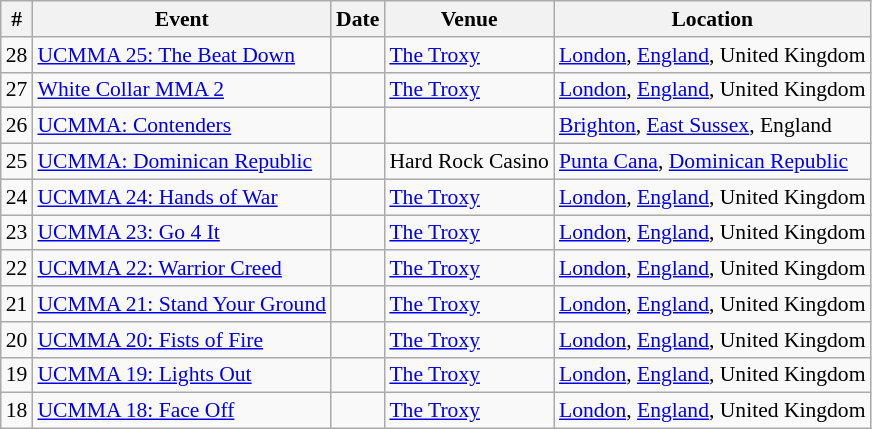<table class="sortable wikitable succession-box" style="font-size:90%;">
<tr>
<th scope="col">#</th>
<th scope="col">Event</th>
<th scope="col">Date</th>
<th scope="col">Venue</th>
<th scope="col">Location</th>
</tr>
<tr>
<td align=center>28</td>
<td><a href='#'>UCMMA 25: The Beat Down</a></td>
<td></td>
<td><a href='#'>The Troxy</a></td>
<td><a href='#'>London</a>, <a href='#'>England</a>, United Kingdom</td>
</tr>
<tr>
<td align=center>27</td>
<td><a href='#'>White Collar MMA 2</a></td>
<td></td>
<td><a href='#'>The Troxy</a></td>
<td><a href='#'>London</a>, <a href='#'>England</a>, United Kingdom</td>
</tr>
<tr>
<td align=center>26</td>
<td><a href='#'>UCMMA: Contenders</a></td>
<td></td>
<td></td>
<td><a href='#'>Brighton</a>, <a href='#'>East Sussex</a>, England</td>
</tr>
<tr>
<td align=center>25</td>
<td><a href='#'>UCMMA: Dominican Republic</a></td>
<td></td>
<td>Hard Rock Casino</td>
<td><a href='#'>Punta Cana</a>, <a href='#'>Dominican Republic</a></td>
</tr>
<tr>
<td align=center>24</td>
<td><a href='#'>UCMMA 24: Hands of War</a></td>
<td></td>
<td><a href='#'>The Troxy</a></td>
<td><a href='#'>London</a>, <a href='#'>England</a>, United Kingdom</td>
</tr>
<tr>
<td align=center>23</td>
<td><a href='#'>UCMMA 23: Go 4 It</a></td>
<td></td>
<td><a href='#'>The Troxy</a></td>
<td><a href='#'>London</a>, <a href='#'>England</a>, United Kingdom</td>
</tr>
<tr>
<td align=center>22</td>
<td><a href='#'>UCMMA 22: Warrior Creed</a></td>
<td></td>
<td><a href='#'>The Troxy</a></td>
<td><a href='#'>London</a>, <a href='#'>England</a>, United Kingdom</td>
</tr>
<tr>
<td align=center>21</td>
<td><a href='#'>UCMMA 21: Stand Your Ground</a></td>
<td></td>
<td><a href='#'>The Troxy</a></td>
<td><a href='#'>London</a>, <a href='#'>England</a>, United Kingdom</td>
</tr>
<tr>
<td align=center>20</td>
<td><a href='#'>UCMMA 20: Fists of Fire</a></td>
<td></td>
<td><a href='#'>The Troxy</a></td>
<td><a href='#'>London</a>, <a href='#'>England</a>, United Kingdom</td>
</tr>
<tr>
<td align=center>19</td>
<td><a href='#'>UCMMA 19: Lights Out</a></td>
<td></td>
<td><a href='#'>The Troxy</a></td>
<td><a href='#'>London</a>, <a href='#'>England</a>, United Kingdom</td>
</tr>
<tr>
<td align=center>18</td>
<td><a href='#'>UCMMA 18: Face Off</a></td>
<td></td>
<td><a href='#'>The Troxy</a></td>
<td><a href='#'>London</a>, <a href='#'>England</a>, United Kingdom</td>
</tr>
</table>
